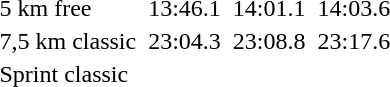<table>
<tr>
<td>5 km free</td>
<td></td>
<td>13:46.1</td>
<td></td>
<td>14:01.1</td>
<td></td>
<td>14:03.6</td>
</tr>
<tr>
<td>7,5 km classic</td>
<td></td>
<td>23:04.3</td>
<td></td>
<td>23:08.8</td>
<td></td>
<td>23:17.6</td>
</tr>
<tr>
<td>Sprint classic</td>
<td colspan=2></td>
<td colspan=2></td>
<td colspan=2></td>
</tr>
</table>
